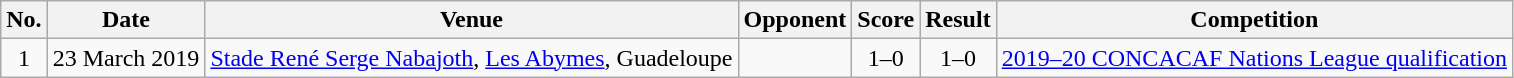<table class="wikitable" style="font-size:100%;">
<tr>
<th>No.</th>
<th>Date</th>
<th>Venue</th>
<th>Opponent</th>
<th>Score</th>
<th>Result</th>
<th>Competition</th>
</tr>
<tr>
<td align=center>1</td>
<td>23 March 2019</td>
<td><a href='#'>Stade René Serge Nabajoth</a>, <a href='#'>Les Abymes</a>, Guadeloupe</td>
<td></td>
<td align=center>1–0</td>
<td align=center>1–0</td>
<td><a href='#'>2019–20 CONCACAF Nations League qualification</a></td>
</tr>
</table>
